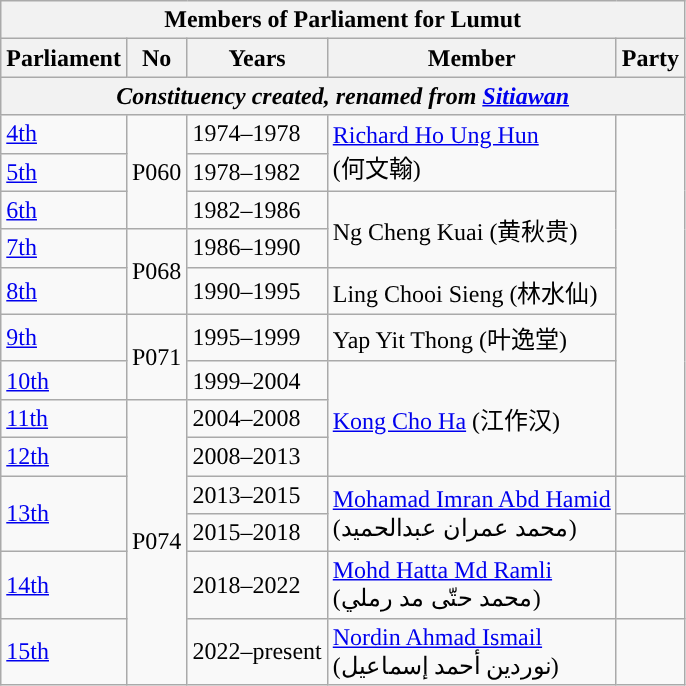<table class=wikitable>
<tr>
<th colspan="5">Members of Parliament for Lumut</th>
</tr>
<tr>
<th>Parliament</th>
<th>No</th>
<th>Years</th>
<th>Member</th>
<th>Party</th>
</tr>
<tr>
<th colspan="5" align="center"><em>Constituency created, renamed from <a href='#'>Sitiawan</a></em></th>
</tr>
<tr>
<td><a href='#'>4th</a></td>
<td rowspan="3">P060</td>
<td>1974–1978</td>
<td rowspan=2><a href='#'>Richard Ho Ung Hun</a>  <br>(何文翰)</td>
<td rowspan="9"></td>
</tr>
<tr>
<td><a href='#'>5th</a></td>
<td>1978–1982</td>
</tr>
<tr>
<td><a href='#'>6th</a></td>
<td>1982–1986</td>
<td rowspan=2>Ng Cheng Kuai (黄秋贵)</td>
</tr>
<tr>
<td><a href='#'>7th</a></td>
<td rowspan="2">P068</td>
<td>1986–1990</td>
</tr>
<tr>
<td><a href='#'>8th</a></td>
<td>1990–1995</td>
<td>Ling Chooi Sieng (林水仙)</td>
</tr>
<tr>
<td><a href='#'>9th</a></td>
<td rowspan="2">P071</td>
<td>1995–1999</td>
<td>Yap Yit Thong (叶逸堂)</td>
</tr>
<tr>
<td><a href='#'>10th</a></td>
<td>1999–2004</td>
<td rowspan=3><a href='#'>Kong Cho Ha</a> (江作汉)</td>
</tr>
<tr>
<td><a href='#'>11th</a></td>
<td rowspan=6>P074</td>
<td>2004–2008</td>
</tr>
<tr>
<td><a href='#'>12th</a></td>
<td>2008–2013</td>
</tr>
<tr>
<td rowspan=2><a href='#'>13th</a></td>
<td>2013–2015</td>
<td rowspan=2><a href='#'>Mohamad Imran Abd Hamid</a> <br> (محمد عمران عبدالحميد)</td>
<td></td>
</tr>
<tr>
<td>2015–2018</td>
<td></td>
</tr>
<tr>
<td><a href='#'>14th</a></td>
<td>2018–2022</td>
<td><a href='#'>Mohd Hatta Md Ramli</a> <br> (محمد حتّى مد رملي)</td>
<td></td>
</tr>
<tr>
<td><a href='#'>15th</a></td>
<td>2022–present</td>
<td><a href='#'>Nordin Ahmad Ismail</a>  <br>(نوردين أحمد إسماعيل)</td>
<td></td>
</tr>
</table>
